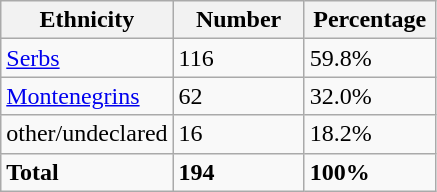<table class="wikitable">
<tr>
<th width="100px">Ethnicity</th>
<th width="80px">Number</th>
<th width="80px">Percentage</th>
</tr>
<tr>
<td><a href='#'>Serbs</a></td>
<td>116</td>
<td>59.8%</td>
</tr>
<tr>
<td><a href='#'>Montenegrins</a></td>
<td>62</td>
<td>32.0%</td>
</tr>
<tr>
<td>other/undeclared</td>
<td>16</td>
<td>18.2%</td>
</tr>
<tr>
<td><strong>Total</strong></td>
<td><strong>194</strong></td>
<td><strong>100%</strong></td>
</tr>
</table>
